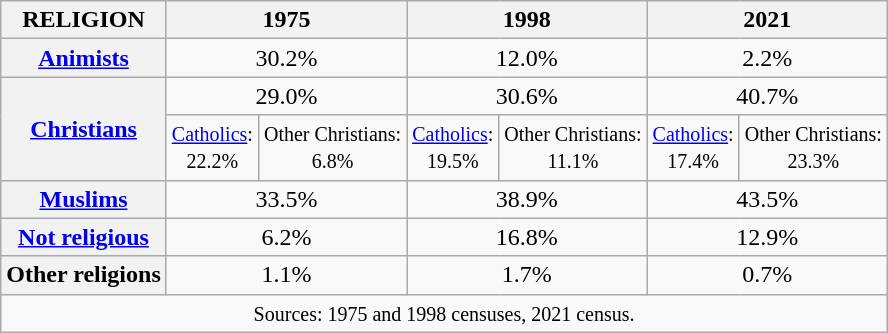<table class="wikitable sortable" style="text-align: center;">
<tr>
<th>RELIGION</th>
<th colspan=2>1975</th>
<th colspan=2>1998</th>
<th colspan=2>2021</th>
</tr>
<tr>
<th><a href='#'>Animists</a></th>
<td colspan=2>30.2%</td>
<td colspan=2>12.0%</td>
<td colspan=2>2.2%</td>
</tr>
<tr>
<th rowspan=2><a href='#'>Christians</a></th>
<td colspan=2>29.0%</td>
<td colspan=2>30.6%</td>
<td colspan=2>40.7%</td>
</tr>
<tr>
<td><small><a href='#'>Catholics</a>:<br>22.2%</small></td>
<td><small>Other Christians:<br>6.8%</small></td>
<td><small><a href='#'>Catholics</a>:<br>19.5%</small></td>
<td><small>Other Christians:<br>11.1%</small></td>
<td><small><a href='#'>Catholics</a>:<br>17.4%</small></td>
<td><small>Other Christians:<br>23.3%</small></td>
</tr>
<tr>
<th><a href='#'>Muslims</a></th>
<td colspan=2>33.5%</td>
<td colspan=2>38.9%</td>
<td colspan=2>43.5%</td>
</tr>
<tr>
<th><a href='#'>Not religious</a></th>
<td colspan=2>6.2%</td>
<td colspan=2>16.8%</td>
<td colspan=2>12.9%</td>
</tr>
<tr>
<th>Other religions</th>
<td colspan=2>1.1%</td>
<td colspan=2>1.7%</td>
<td colspan=2>0.7%</td>
</tr>
<tr>
<td Colspan=7><small>Sources: 1975 and 1998 censuses, 2021 census.</small></td>
</tr>
</table>
